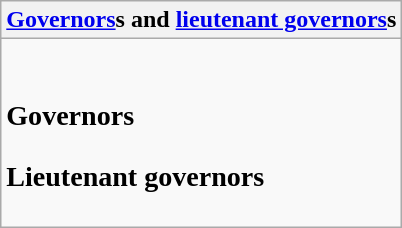<table class="wikitable collapsible collapsed">
<tr>
<th><a href='#'>Governors</a>s and <a href='#'>lieutenant governors</a>s</th>
</tr>
<tr>
<td><br><h3>Governors</h3><h3>Lieutenant governors</h3></td>
</tr>
</table>
